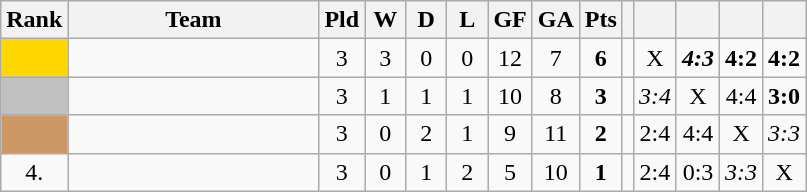<table class="wikitable">
<tr>
<th bgcolor="#efefef">Rank</th>
<th bgcolor="#efefef" width="160">Team</th>
<th bgcolor="#efefef" width="20">Pld</th>
<th bgcolor="#efefef" width="20">W</th>
<th bgcolor="#efefef" width="20">D</th>
<th bgcolor="#efefef" width="20">L</th>
<th bgcolor="#efefef" width="20">GF</th>
<th bgcolor="#efefef" width="20">GA</th>
<th bgcolor="#efefef" width="20">Pts</th>
<th bgcolor="#efefef"></th>
<th bgcolor="#efefef" width="20"></th>
<th bgcolor="#efefef" width="20"></th>
<th bgcolor="#efefef" width="20"></th>
<th bgcolor="#efefef" width="20"></th>
</tr>
<tr align=center>
<td bgcolor=gold></td>
<td align=left></td>
<td>3</td>
<td>3</td>
<td>0</td>
<td>0</td>
<td>12</td>
<td>7</td>
<td><strong>6</strong></td>
<td></td>
<td>X</td>
<td><strong><em>4:3</em></strong></td>
<td><strong>4:2</strong></td>
<td><strong>4:2</strong></td>
</tr>
<tr align=center>
<td bgcolor=silver></td>
<td align=left></td>
<td>3</td>
<td>1</td>
<td>1</td>
<td>1</td>
<td>10</td>
<td>8</td>
<td><strong>3</strong></td>
<td></td>
<td><em>3:4</em></td>
<td>X</td>
<td>4:4</td>
<td><strong>3:0</strong></td>
</tr>
<tr align=center>
<td bgcolor=cc9966></td>
<td align=left></td>
<td>3</td>
<td>0</td>
<td>2</td>
<td>1</td>
<td>9</td>
<td>11</td>
<td><strong>2</strong></td>
<td></td>
<td>2:4</td>
<td>4:4</td>
<td>X</td>
<td><em>3:3</em></td>
</tr>
<tr align=center>
<td>4.</td>
<td align=left></td>
<td>3</td>
<td>0</td>
<td>1</td>
<td>2</td>
<td>5</td>
<td>10</td>
<td><strong>1</strong></td>
<td></td>
<td>2:4</td>
<td>0:3</td>
<td><em>3:3</em></td>
<td>X</td>
</tr>
</table>
